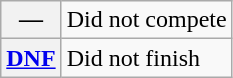<table class="wikitable">
<tr>
<th scope="row">—</th>
<td>Did not compete</td>
</tr>
<tr>
<th scope="row"><a href='#'>DNF</a></th>
<td>Did not finish</td>
</tr>
</table>
